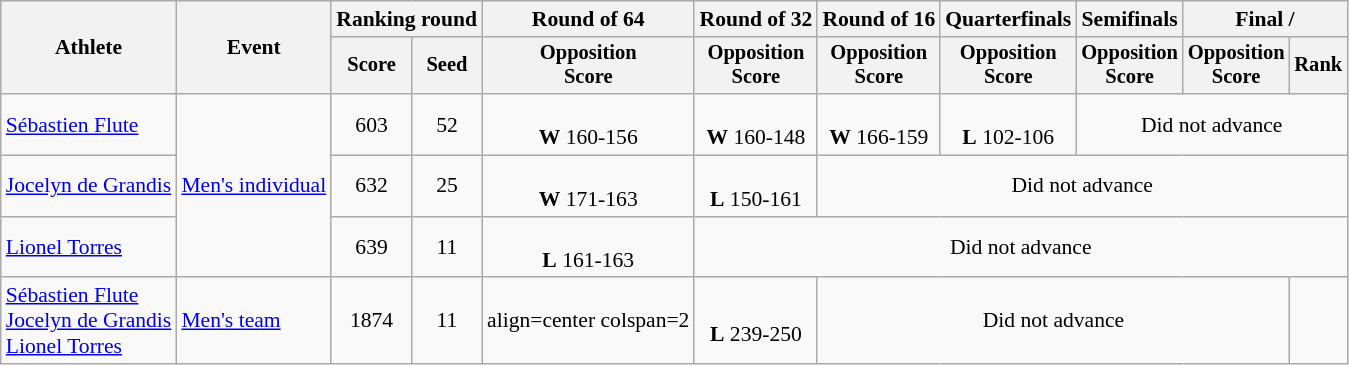<table class="wikitable" style="font-size:90%">
<tr>
<th rowspan="2">Athlete</th>
<th rowspan="2">Event</th>
<th colspan="2">Ranking round</th>
<th>Round of 64</th>
<th>Round of 32</th>
<th>Round of 16</th>
<th>Quarterfinals</th>
<th>Semifinals</th>
<th colspan="2">Final / </th>
</tr>
<tr style="font-size:95%">
<th>Score</th>
<th>Seed</th>
<th>Opposition<br>Score</th>
<th>Opposition<br>Score</th>
<th>Opposition<br>Score</th>
<th>Opposition<br>Score</th>
<th>Opposition<br>Score</th>
<th>Opposition<br>Score</th>
<th>Rank</th>
</tr>
<tr>
<td align=left><a href='#'>Sébastien Flute</a></td>
<td align=left rowspan=3><a href='#'>Men's individual</a></td>
<td align=center>603</td>
<td align=center>52</td>
<td align=center><br><strong>W</strong> 160-156</td>
<td align=center><br><strong>W</strong> 160-148</td>
<td align=center><br><strong>W</strong> 166-159</td>
<td align=center><br><strong>L</strong> 102-106</td>
<td align=center colspan=3>Did not advance</td>
</tr>
<tr>
<td align=left><a href='#'>Jocelyn de Grandis</a></td>
<td align=center>632</td>
<td align=center>25</td>
<td align=center><br><strong>W</strong> 171-163</td>
<td align=center><br><strong>L</strong> 150-161</td>
<td align=center colspan=5>Did not advance</td>
</tr>
<tr>
<td align=left><a href='#'>Lionel Torres</a></td>
<td align=center>639</td>
<td align=center>11</td>
<td align=center><br><strong>L</strong> 161-163</td>
<td align=center colspan=6>Did not advance</td>
</tr>
<tr>
<td align=left><a href='#'>Sébastien Flute</a><br> <a href='#'>Jocelyn de Grandis</a><br> <a href='#'>Lionel Torres</a></td>
<td align=left><a href='#'>Men's team</a></td>
<td align=center>1874</td>
<td align=center>11</td>
<td>align=center colspan=2 </td>
<td align=center><br><strong>L</strong> 239-250</td>
<td align=center colspan=4>Did not advance</td>
</tr>
</table>
